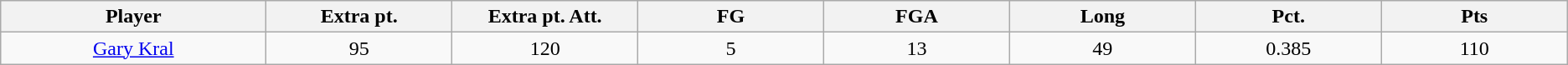<table class="wikitable sortable">
<tr>
<th bgcolor="#DDDDFF" width="10%">Player</th>
<th bgcolor="#DDDDFF" width="7%">Extra pt.</th>
<th bgcolor="#DDDDFF" width="7%">Extra pt. Att.</th>
<th bgcolor="#DDDDFF" width="7%">FG</th>
<th bgcolor="#DDDDFF" width="7%">FGA</th>
<th bgcolor="#DDDDFF" width="7%">Long</th>
<th bgcolor="#DDDDFF" width="7%">Pct.</th>
<th bgcolor="#DDDDFF" width="7%">Pts</th>
</tr>
<tr align="center">
<td><a href='#'>Gary Kral</a></td>
<td>95</td>
<td>120</td>
<td>5</td>
<td>13</td>
<td>49</td>
<td>0.385</td>
<td>110</td>
</tr>
</table>
